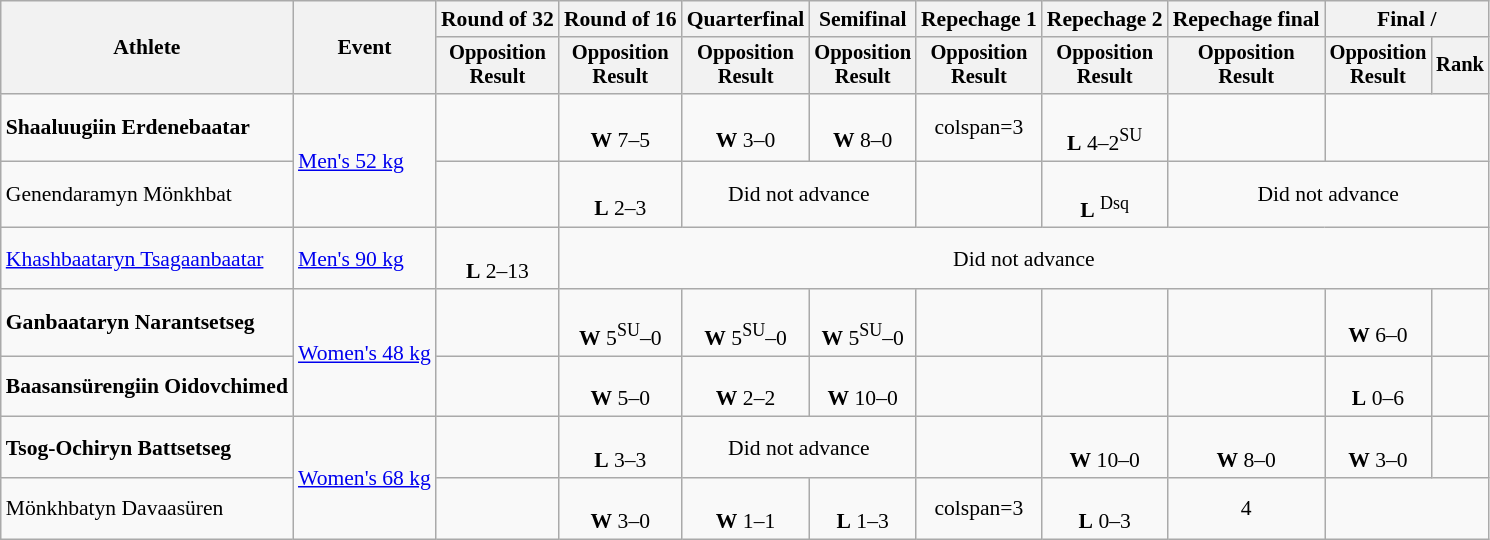<table class=wikitable style=font-size:90%;text-align:center>
<tr>
<th rowspan="2">Athlete</th>
<th rowspan="2">Event</th>
<th>Round of 32</th>
<th>Round of 16</th>
<th>Quarterfinal</th>
<th>Semifinal</th>
<th>Repechage 1</th>
<th>Repechage 2</th>
<th>Repechage final</th>
<th colspan=2>Final / </th>
</tr>
<tr style="font-size: 95%">
<th>Opposition<br>Result</th>
<th>Opposition<br>Result</th>
<th>Opposition<br>Result</th>
<th>Opposition<br>Result</th>
<th>Opposition<br>Result</th>
<th>Opposition<br>Result</th>
<th>Opposition<br>Result</th>
<th>Opposition<br>Result</th>
<th>Rank</th>
</tr>
<tr>
<td align=left><strong>Shaaluugiin Erdenebaatar</strong></td>
<td align=left rowspan=2><a href='#'>Men's 52 kg</a></td>
<td></td>
<td><br><strong>W</strong> 7–5</td>
<td><br><strong>W</strong> 3–0</td>
<td><br><strong>W</strong> 8–0</td>
<td>colspan=3 </td>
<td><br><strong>L</strong> 4–2<sup>SU</sup></td>
<td></td>
</tr>
<tr>
<td align=left>Genendaramyn Mönkhbat</td>
<td></td>
<td><br><strong>L</strong> 2–3</td>
<td colspan=2>Did not advance</td>
<td></td>
<td><br><strong>L</strong> <sup>Dsq</sup></td>
<td colspan=3>Did not advance</td>
</tr>
<tr>
<td align=left><a href='#'>Khashbaataryn Tsagaanbaatar</a></td>
<td align=left><a href='#'>Men's 90 kg</a></td>
<td><br><strong>L</strong> 2–13</td>
<td colspan=8>Did not advance</td>
</tr>
<tr>
<td align=left><strong>Ganbaataryn Narantsetseg</strong></td>
<td align=left rowspan=2><a href='#'>Women's 48 kg</a></td>
<td></td>
<td><br><strong>W</strong> 5<sup>SU</sup>–0</td>
<td><br><strong>W</strong> 5<sup>SU</sup>–0</td>
<td><br><strong>W</strong> 5<sup>SU</sup>–0</td>
<td></td>
<td></td>
<td></td>
<td><br><strong>W</strong> 6–0</td>
<td></td>
</tr>
<tr>
<td align=left><strong>Baasansürengiin Oidovchimed</strong></td>
<td></td>
<td><br><strong>W</strong> 5–0</td>
<td><br><strong>W</strong> 2–2</td>
<td><br><strong>W</strong> 10–0</td>
<td></td>
<td></td>
<td></td>
<td><br><strong>L</strong> 0–6</td>
<td></td>
</tr>
<tr>
<td align=left><strong>Tsog-Ochiryn Battsetseg</strong></td>
<td align=left rowspan=2><a href='#'>Women's 68 kg</a></td>
<td></td>
<td><br><strong>L</strong> 3–3</td>
<td colspan=2>Did not advance</td>
<td></td>
<td><br><strong>W</strong> 10–0</td>
<td><br><strong>W</strong> 8–0</td>
<td><br><strong>W</strong> 3–0</td>
<td></td>
</tr>
<tr>
<td align=left>Mönkhbatyn Davaasüren</td>
<td></td>
<td><br><strong>W</strong> 3–0</td>
<td><br><strong>W</strong> 1–1</td>
<td><br><strong>L</strong> 1–3</td>
<td>colspan=3 </td>
<td><br><strong>L</strong> 0–3</td>
<td>4</td>
</tr>
</table>
